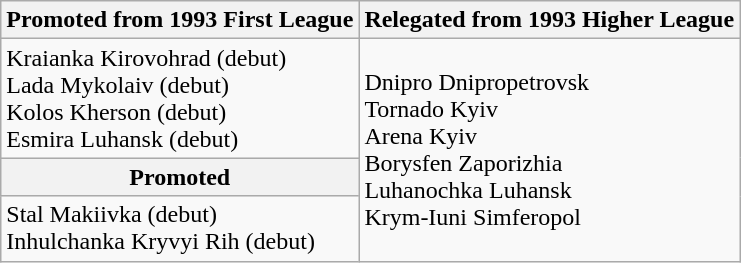<table class="wikitable">
<tr>
<th>Promoted from 1993 First League</th>
<th>Relegated from 1993 Higher League</th>
</tr>
<tr>
<td>Kraianka Kirovohrad (debut)<br>Lada Mykolaiv (debut)<br>Kolos Kherson (debut)<br>Esmira Luhansk (debut)</td>
<td rowspan=3>Dnipro Dnipropetrovsk <br>Tornado Kyiv <br>Arena Kyiv <br>Borysfen Zaporizhia <br>Luhanochka Luhansk <br>Krym-Iuni Simferopol </td>
</tr>
<tr>
<th>Promoted</th>
</tr>
<tr>
<td>Stal Makiivka (debut)<br>Inhulchanka Kryvyi Rih (debut)</td>
</tr>
</table>
